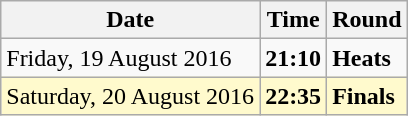<table class="wikitable">
<tr>
<th>Date</th>
<th>Time</th>
<th>Round</th>
</tr>
<tr>
<td>Friday, 19 August 2016</td>
<td><strong>21:10</strong></td>
<td><strong>Heats</strong></td>
</tr>
<tr>
<td style=background:lemonchiffon>Saturday, 20 August 2016</td>
<td style=background:lemonchiffon><strong>22:35</strong></td>
<td style=background:lemonchiffon><strong>Finals</strong></td>
</tr>
</table>
